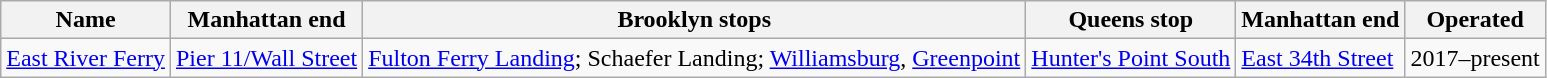<table class=wikitable>
<tr>
<th>Name</th>
<th>Manhattan end</th>
<th>Brooklyn stops</th>
<th>Queens stop</th>
<th>Manhattan end</th>
<th>Operated</th>
</tr>
<tr>
<td><a href='#'>East River Ferry</a></td>
<td><a href='#'>Pier 11/Wall Street</a></td>
<td><a href='#'>Fulton Ferry Landing</a>; Schaefer Landing; <a href='#'>Williamsburg</a>, <a href='#'>Greenpoint</a></td>
<td><a href='#'>Hunter's Point South</a></td>
<td><a href='#'>East 34th Street</a></td>
<td>2017–present</td>
</tr>
</table>
